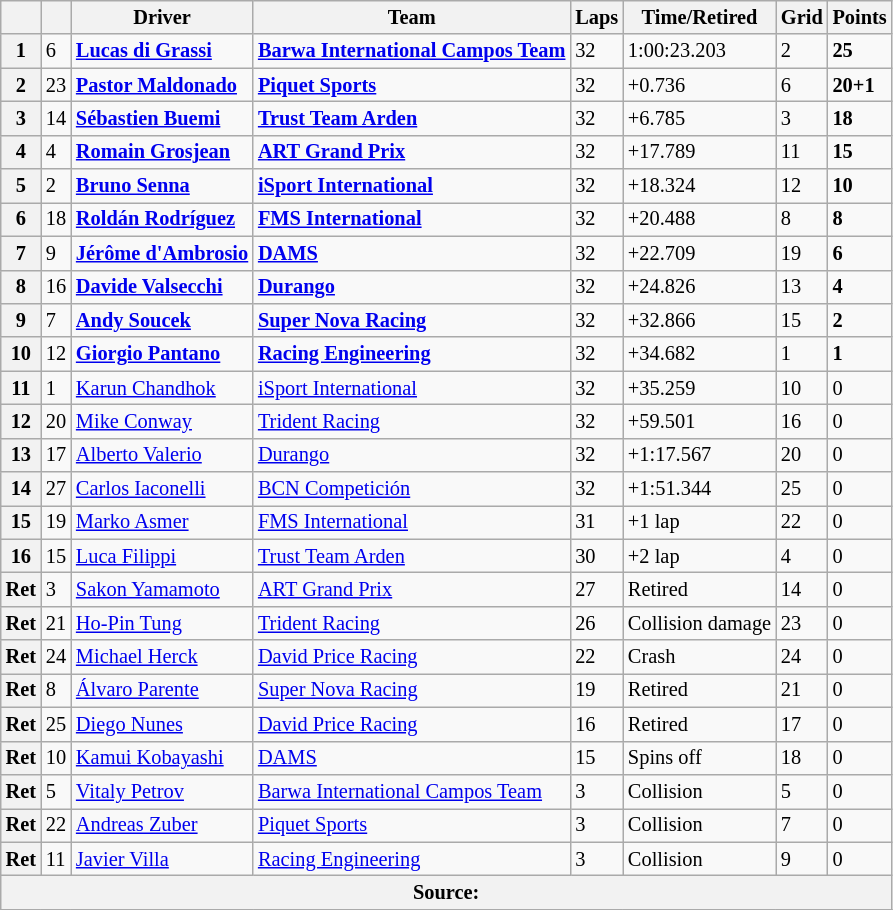<table class="wikitable" style="font-size:85%">
<tr>
<th></th>
<th></th>
<th>Driver</th>
<th>Team</th>
<th>Laps</th>
<th>Time/Retired</th>
<th>Grid</th>
<th>Points</th>
</tr>
<tr>
<th>1</th>
<td>6</td>
<td> <strong><a href='#'>Lucas di Grassi</a></strong></td>
<td><strong><a href='#'>Barwa International Campos Team</a></strong></td>
<td>32</td>
<td>1:00:23.203</td>
<td>2</td>
<td><strong>25</strong></td>
</tr>
<tr>
<th>2</th>
<td>23</td>
<td> <strong><a href='#'>Pastor Maldonado</a></strong></td>
<td><strong><a href='#'>Piquet Sports</a></strong></td>
<td>32</td>
<td>+0.736</td>
<td>6</td>
<td><strong>20+1</strong></td>
</tr>
<tr>
<th>3</th>
<td>14</td>
<td> <strong><a href='#'>Sébastien Buemi</a></strong></td>
<td><strong><a href='#'>Trust Team Arden</a></strong></td>
<td>32</td>
<td>+6.785</td>
<td>3</td>
<td><strong>18</strong></td>
</tr>
<tr>
<th>4</th>
<td>4</td>
<td> <strong><a href='#'>Romain Grosjean</a></strong></td>
<td><strong><a href='#'>ART Grand Prix</a></strong></td>
<td>32</td>
<td>+17.789</td>
<td>11</td>
<td><strong>15</strong></td>
</tr>
<tr>
<th>5</th>
<td>2</td>
<td> <strong><a href='#'>Bruno Senna</a></strong></td>
<td><strong><a href='#'>iSport International</a></strong></td>
<td>32</td>
<td>+18.324</td>
<td>12</td>
<td><strong>10</strong></td>
</tr>
<tr>
<th>6</th>
<td>18</td>
<td> <strong><a href='#'>Roldán Rodríguez</a></strong></td>
<td><strong><a href='#'>FMS International</a></strong></td>
<td>32</td>
<td>+20.488</td>
<td>8</td>
<td><strong>8</strong></td>
</tr>
<tr>
<th>7</th>
<td>9</td>
<td> <strong><a href='#'>Jérôme d'Ambrosio</a></strong></td>
<td><strong><a href='#'>DAMS</a></strong></td>
<td>32</td>
<td>+22.709</td>
<td>19</td>
<td><strong>6</strong></td>
</tr>
<tr>
<th>8</th>
<td>16</td>
<td> <strong><a href='#'>Davide Valsecchi</a></strong></td>
<td><strong><a href='#'>Durango</a></strong></td>
<td>32</td>
<td>+24.826</td>
<td>13</td>
<td><strong>4</strong></td>
</tr>
<tr>
<th>9</th>
<td>7</td>
<td> <strong><a href='#'>Andy Soucek</a></strong></td>
<td><strong><a href='#'>Super Nova Racing</a></strong></td>
<td>32</td>
<td>+32.866</td>
<td>15</td>
<td><strong>2</strong></td>
</tr>
<tr>
<th>10</th>
<td>12</td>
<td> <strong><a href='#'>Giorgio Pantano</a></strong></td>
<td><strong><a href='#'>Racing Engineering</a></strong></td>
<td>32</td>
<td>+34.682</td>
<td>1</td>
<td><strong>1</strong></td>
</tr>
<tr>
<th>11</th>
<td>1</td>
<td> <a href='#'>Karun Chandhok</a></td>
<td><a href='#'>iSport International</a></td>
<td>32</td>
<td>+35.259</td>
<td>10</td>
<td>0</td>
</tr>
<tr>
<th>12</th>
<td>20</td>
<td> <a href='#'>Mike Conway</a></td>
<td><a href='#'>Trident Racing</a></td>
<td>32</td>
<td>+59.501</td>
<td>16</td>
<td>0</td>
</tr>
<tr>
<th>13</th>
<td>17</td>
<td> <a href='#'>Alberto Valerio</a></td>
<td><a href='#'>Durango</a></td>
<td>32</td>
<td>+1:17.567</td>
<td>20</td>
<td>0</td>
</tr>
<tr>
<th>14</th>
<td>27</td>
<td> <a href='#'>Carlos Iaconelli</a></td>
<td><a href='#'>BCN Competición</a></td>
<td>32</td>
<td>+1:51.344</td>
<td>25</td>
<td>0</td>
</tr>
<tr>
<th>15</th>
<td>19</td>
<td> <a href='#'>Marko Asmer</a></td>
<td><a href='#'>FMS International</a></td>
<td>31</td>
<td>+1 lap</td>
<td>22</td>
<td>0</td>
</tr>
<tr>
<th>16</th>
<td>15</td>
<td> <a href='#'>Luca Filippi</a></td>
<td><a href='#'>Trust Team Arden</a></td>
<td>30</td>
<td>+2 lap</td>
<td>4</td>
<td>0</td>
</tr>
<tr>
<th>Ret</th>
<td>3</td>
<td> <a href='#'>Sakon Yamamoto</a></td>
<td><a href='#'>ART Grand Prix</a></td>
<td>27</td>
<td>Retired</td>
<td>14</td>
<td>0</td>
</tr>
<tr>
<th>Ret</th>
<td>21</td>
<td> <a href='#'>Ho-Pin Tung</a></td>
<td><a href='#'>Trident Racing</a></td>
<td>26</td>
<td>Collision damage</td>
<td>23</td>
<td>0</td>
</tr>
<tr>
<th>Ret</th>
<td>24</td>
<td> <a href='#'>Michael Herck</a></td>
<td><a href='#'>David Price Racing</a></td>
<td>22</td>
<td>Crash</td>
<td>24</td>
<td>0</td>
</tr>
<tr>
<th>Ret</th>
<td>8</td>
<td> <a href='#'>Álvaro Parente</a></td>
<td><a href='#'>Super Nova Racing</a></td>
<td>19</td>
<td>Retired</td>
<td>21</td>
<td>0</td>
</tr>
<tr>
<th>Ret</th>
<td>25</td>
<td> <a href='#'>Diego Nunes</a></td>
<td><a href='#'>David Price Racing</a></td>
<td>16</td>
<td>Retired</td>
<td>17</td>
<td>0</td>
</tr>
<tr>
<th>Ret</th>
<td>10</td>
<td> <a href='#'>Kamui Kobayashi</a></td>
<td><a href='#'>DAMS</a></td>
<td>15</td>
<td>Spins off</td>
<td>18</td>
<td>0</td>
</tr>
<tr>
<th>Ret</th>
<td>5</td>
<td> <a href='#'>Vitaly Petrov</a></td>
<td><a href='#'>Barwa International Campos Team</a></td>
<td>3</td>
<td>Collision</td>
<td>5</td>
<td>0</td>
</tr>
<tr>
<th>Ret</th>
<td>22</td>
<td> <a href='#'>Andreas Zuber</a></td>
<td><a href='#'>Piquet Sports</a></td>
<td>3</td>
<td>Collision</td>
<td>7</td>
<td>0</td>
</tr>
<tr>
<th>Ret</th>
<td>11</td>
<td> <a href='#'>Javier Villa</a></td>
<td><a href='#'>Racing Engineering</a></td>
<td>3</td>
<td>Collision</td>
<td>9</td>
<td>0</td>
</tr>
<tr>
<th colspan="8">Source:</th>
</tr>
<tr>
</tr>
</table>
